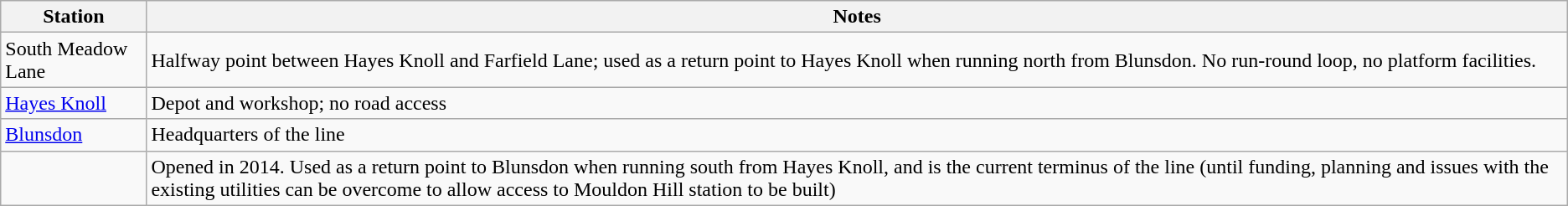<table class="wikitable">
<tr>
<th>Station</th>
<th>Notes</th>
</tr>
<tr>
<td>South Meadow Lane</td>
<td>Halfway point between Hayes Knoll and Farfield Lane; used as a return point to Hayes Knoll when running north from Blunsdon. No run-round loop, no platform facilities.</td>
</tr>
<tr>
<td><a href='#'>Hayes Knoll</a></td>
<td>Depot and workshop; no road access</td>
</tr>
<tr>
<td><a href='#'>Blunsdon</a></td>
<td>Headquarters of the line</td>
</tr>
<tr>
<td></td>
<td>Opened in 2014. Used as a return point to Blunsdon when running south from Hayes Knoll, and is the current terminus of the line (until funding, planning and issues with the existing utilities can be overcome to allow access to Mouldon Hill station to be built)</td>
</tr>
</table>
